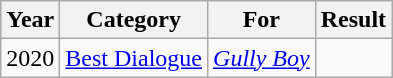<table class= "wikitable sortable">
<tr>
<th>Year</th>
<th>Category</th>
<th>For</th>
<th>Result</th>
</tr>
<tr>
<td>2020</td>
<td><a href='#'>Best Dialogue</a></td>
<td><em><a href='#'>Gully Boy</a></em></td>
<td></td>
</tr>
</table>
